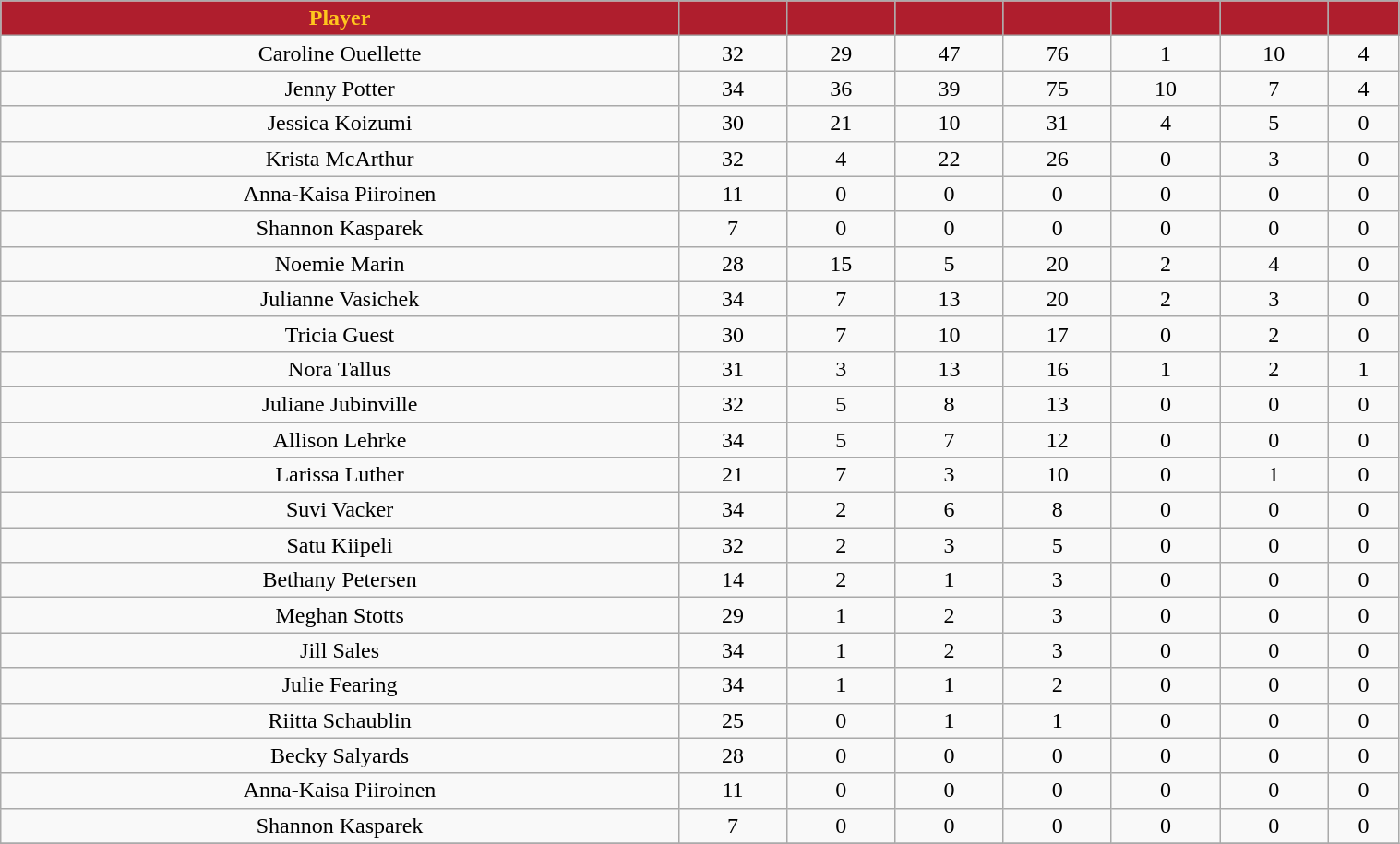<table class="wikitable" style="text-align: center;" width="80%">
<tr>
<th style="background:#AF1E2D; color:#FFC61E;">Player</th>
<th style="background:#AF1E2D; color:#FFC61E;"></th>
<th style="background:#AF1E2D; color:#FFC61E;"></th>
<th style="background:#AF1E2D; color:#FFC61E;"></th>
<th style="background:#AF1E2D; color:#FFC61E;"></th>
<th style="background:#AF1E2D; color:#FFC61E;"></th>
<th style="background:#AF1E2D; color:#FFC61E;"></th>
<th style="background:#AF1E2D; color:#FFC61E;"></th>
</tr>
<tr>
<td>Caroline Ouellette</td>
<td>32</td>
<td>29</td>
<td>47</td>
<td>76</td>
<td>1</td>
<td>10</td>
<td>4</td>
</tr>
<tr>
<td>Jenny Potter</td>
<td>34</td>
<td>36</td>
<td>39</td>
<td>75</td>
<td>10</td>
<td>7</td>
<td>4</td>
</tr>
<tr>
<td>Jessica Koizumi</td>
<td>30</td>
<td>21</td>
<td>10</td>
<td>31</td>
<td>4</td>
<td>5</td>
<td>0</td>
</tr>
<tr>
<td>Krista McArthur</td>
<td>32</td>
<td>4</td>
<td>22</td>
<td>26</td>
<td>0</td>
<td>3</td>
<td>0</td>
</tr>
<tr>
<td>Anna-Kaisa Piiroinen</td>
<td>11</td>
<td>0</td>
<td>0</td>
<td>0</td>
<td>0</td>
<td>0</td>
<td>0</td>
</tr>
<tr>
<td>Shannon Kasparek</td>
<td>7</td>
<td>0</td>
<td>0</td>
<td>0</td>
<td>0</td>
<td>0</td>
<td>0</td>
</tr>
<tr>
<td>Noemie Marin</td>
<td>28</td>
<td>15</td>
<td>5</td>
<td>20</td>
<td>2</td>
<td>4</td>
<td>0</td>
</tr>
<tr>
<td>Julianne Vasichek</td>
<td>34</td>
<td>7</td>
<td>13</td>
<td>20</td>
<td>2</td>
<td>3</td>
<td>0</td>
</tr>
<tr>
<td>Tricia Guest</td>
<td>30</td>
<td>7</td>
<td>10</td>
<td>17</td>
<td>0</td>
<td>2</td>
<td>0</td>
</tr>
<tr>
<td>Nora Tallus</td>
<td>31</td>
<td>3</td>
<td>13</td>
<td>16</td>
<td>1</td>
<td>2</td>
<td>1</td>
</tr>
<tr>
<td>Juliane Jubinville</td>
<td>32</td>
<td>5</td>
<td>8</td>
<td>13</td>
<td>0</td>
<td>0</td>
<td>0</td>
</tr>
<tr>
<td>Allison Lehrke</td>
<td>34</td>
<td>5</td>
<td>7</td>
<td>12</td>
<td>0</td>
<td>0</td>
<td>0</td>
</tr>
<tr>
<td>Larissa Luther</td>
<td>21</td>
<td>7</td>
<td>3</td>
<td>10</td>
<td>0</td>
<td>1</td>
<td>0</td>
</tr>
<tr>
<td>Suvi Vacker</td>
<td>34</td>
<td>2</td>
<td>6</td>
<td>8</td>
<td>0</td>
<td>0</td>
<td>0</td>
</tr>
<tr>
<td>Satu Kiipeli</td>
<td>32</td>
<td>2</td>
<td>3</td>
<td>5</td>
<td>0</td>
<td>0</td>
<td>0</td>
</tr>
<tr>
<td>Bethany Petersen</td>
<td>14</td>
<td>2</td>
<td>1</td>
<td>3</td>
<td>0</td>
<td>0</td>
<td>0</td>
</tr>
<tr>
<td>Meghan Stotts</td>
<td>29</td>
<td>1</td>
<td>2</td>
<td>3</td>
<td>0</td>
<td>0</td>
<td>0</td>
</tr>
<tr>
<td>Jill Sales</td>
<td>34</td>
<td>1</td>
<td>2</td>
<td>3</td>
<td>0</td>
<td>0</td>
<td>0</td>
</tr>
<tr>
<td>Julie Fearing</td>
<td>34</td>
<td>1</td>
<td>1</td>
<td>2</td>
<td>0</td>
<td>0</td>
<td>0</td>
</tr>
<tr>
<td>Riitta Schaublin</td>
<td>25</td>
<td>0</td>
<td>1</td>
<td>1</td>
<td>0</td>
<td>0</td>
<td>0</td>
</tr>
<tr>
<td>Becky Salyards</td>
<td>28</td>
<td>0</td>
<td>0</td>
<td>0</td>
<td>0</td>
<td>0</td>
<td>0</td>
</tr>
<tr>
<td>Anna-Kaisa Piiroinen</td>
<td>11</td>
<td>0</td>
<td>0</td>
<td>0</td>
<td>0</td>
<td>0</td>
<td>0</td>
</tr>
<tr>
<td>Shannon Kasparek</td>
<td>7</td>
<td>0</td>
<td>0</td>
<td>0</td>
<td>0</td>
<td>0</td>
<td>0</td>
</tr>
<tr>
</tr>
</table>
